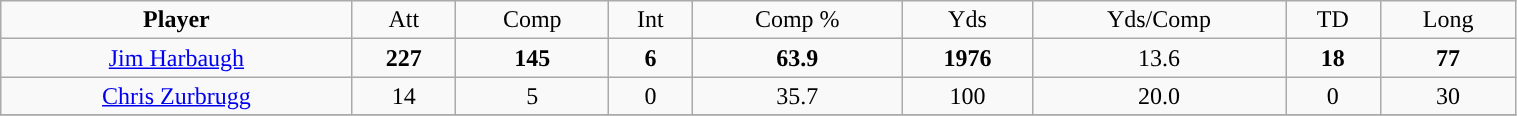<table class="wikitable" width="80%">
<tr align="center">
<td><strong>Player</strong></td>
<td>Att</td>
<td>Comp</td>
<td>Int</td>
<td>Comp %</td>
<td>Yds</td>
<td>Yds/Comp</td>
<td>TD</td>
<td>Long</td>
</tr>
<tr align="center" bgcolor="">
<td><a href='#'>Jim Harbaugh</a></td>
<td><strong>227</strong></td>
<td><strong>145</strong></td>
<td><strong>6</strong></td>
<td><strong>63.9</strong></td>
<td><strong>1976</strong></td>
<td>13.6</td>
<td><strong>18</strong></td>
<td><strong>77</strong></td>
</tr>
<tr align="center" bgcolor="">
<td><a href='#'>Chris Zurbrugg</a></td>
<td>14</td>
<td>5</td>
<td>0</td>
<td>35.7</td>
<td>100</td>
<td>20.0</td>
<td>0</td>
<td>30</td>
</tr>
<tr align="center" bgcolor="">
</tr>
</table>
